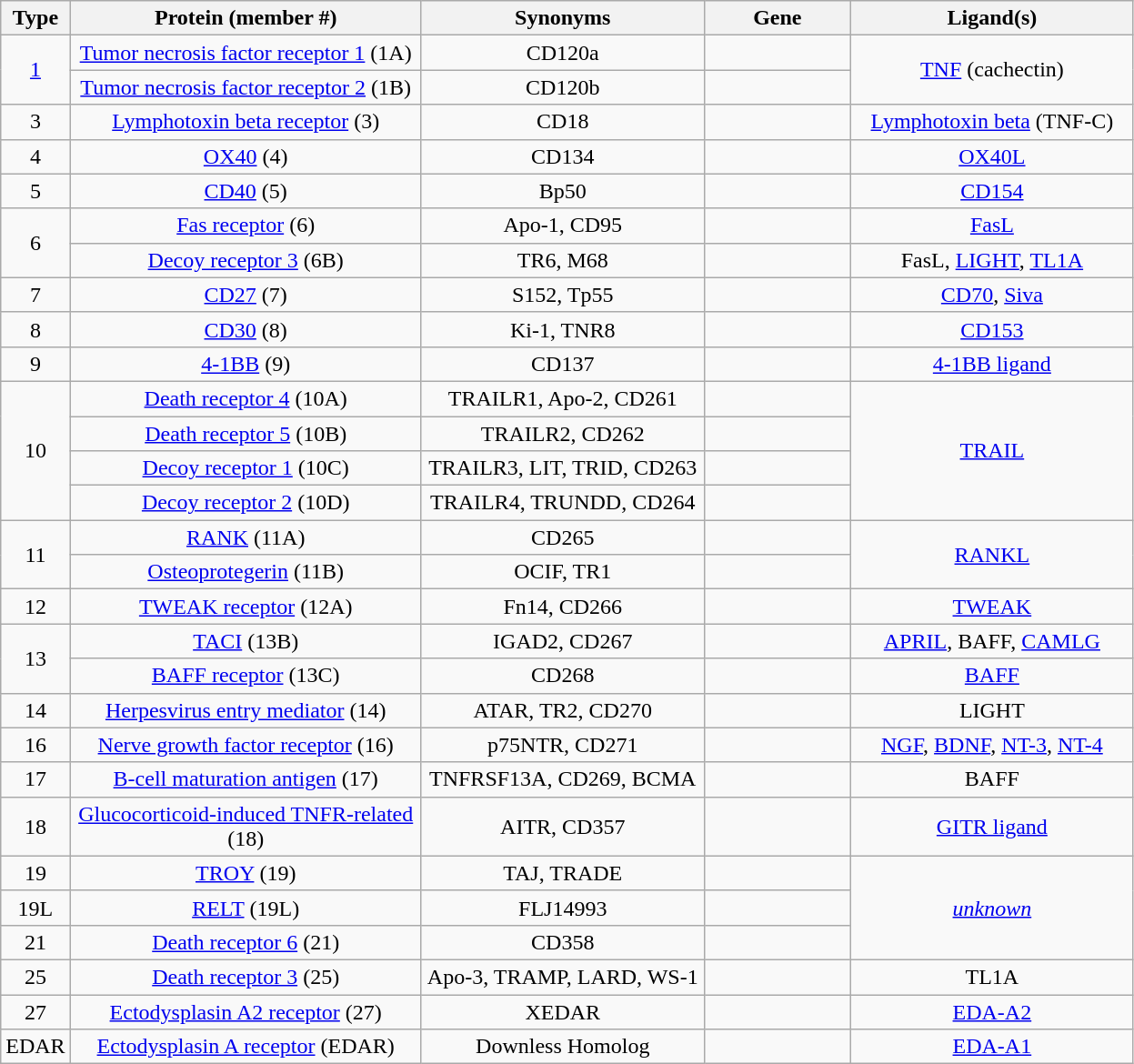<table class="wikitable sortable" border="3"  style="text-align:center">
<tr>
<th>Type</th>
<th>Protein (member #)</th>
<th>Synonyms</th>
<th>Gene</th>
<th>Ligand(s)</th>
</tr>
<tr>
<td rowspan="2" style="width:20px"><a href='#'>1</a></td>
<td style="width:250px"><a href='#'>Tumor necrosis factor receptor 1</a> (1A)</td>
<td style="width:200px">CD120a</td>
<td style="width:100px"></td>
<td rowspan="2" style="width:200px"><a href='#'>TNF</a> (cachectin)</td>
</tr>
<tr>
<td><a href='#'>Tumor necrosis factor receptor 2</a> (1B)</td>
<td>CD120b</td>
<td></td>
</tr>
<tr>
<td>3</td>
<td><a href='#'>Lymphotoxin beta receptor</a> (3)</td>
<td>CD18</td>
<td></td>
<td><a href='#'>Lymphotoxin beta</a> (TNF-C)</td>
</tr>
<tr>
<td>4</td>
<td><a href='#'>OX40</a> (4)</td>
<td>CD134</td>
<td></td>
<td><a href='#'>OX40L</a></td>
</tr>
<tr>
<td>5</td>
<td><a href='#'>CD40</a> (5)</td>
<td>Bp50</td>
<td></td>
<td><a href='#'>CD154</a></td>
</tr>
<tr>
<td rowspan="2">6</td>
<td><a href='#'>Fas receptor</a> (6)</td>
<td>Apo-1, CD95</td>
<td></td>
<td><a href='#'>FasL</a></td>
</tr>
<tr>
<td><a href='#'>Decoy receptor 3</a> (6B)</td>
<td>TR6, M68</td>
<td></td>
<td>FasL, <a href='#'>LIGHT</a>, <a href='#'>TL1A</a></td>
</tr>
<tr>
<td>7</td>
<td><a href='#'>CD27</a> (7)</td>
<td>S152, Tp55</td>
<td></td>
<td><a href='#'>CD70</a>, <a href='#'>Siva</a></td>
</tr>
<tr>
<td>8</td>
<td><a href='#'>CD30</a> (8)</td>
<td>Ki-1, TNR8</td>
<td></td>
<td><a href='#'>CD153</a></td>
</tr>
<tr>
<td>9</td>
<td><a href='#'>4-1BB</a> (9)</td>
<td>CD137</td>
<td></td>
<td><a href='#'>4-1BB ligand</a></td>
</tr>
<tr>
<td rowspan="4">10</td>
<td><a href='#'>Death receptor 4</a> (10A)</td>
<td>TRAILR1, Apo-2, CD261</td>
<td></td>
<td rowspan="4"><a href='#'>TRAIL</a></td>
</tr>
<tr>
<td><a href='#'>Death receptor 5</a> (10B)</td>
<td>TRAILR2, CD262</td>
<td></td>
</tr>
<tr>
<td><a href='#'>Decoy receptor 1</a> (10C)</td>
<td>TRAILR3, LIT, TRID, CD263</td>
<td></td>
</tr>
<tr>
<td><a href='#'>Decoy receptor 2</a> (10D)</td>
<td>TRAILR4, TRUNDD, CD264</td>
<td></td>
</tr>
<tr>
<td rowspan="2">11</td>
<td><a href='#'>RANK</a> (11A)</td>
<td>CD265</td>
<td></td>
<td rowspan="2"><a href='#'>RANKL</a></td>
</tr>
<tr>
<td><a href='#'>Osteoprotegerin</a> (11B)</td>
<td>OCIF, TR1</td>
<td></td>
</tr>
<tr>
<td>12</td>
<td><a href='#'>TWEAK receptor</a> (12A)</td>
<td>Fn14, CD266</td>
<td></td>
<td><a href='#'>TWEAK</a></td>
</tr>
<tr>
<td rowspan="2">13</td>
<td><a href='#'>TACI</a> (13B)</td>
<td>IGAD2, CD267</td>
<td></td>
<td><a href='#'>APRIL</a>, BAFF, <a href='#'>CAMLG</a></td>
</tr>
<tr>
<td><a href='#'>BAFF receptor</a> (13C)</td>
<td>CD268</td>
<td></td>
<td><a href='#'>BAFF</a></td>
</tr>
<tr>
<td>14</td>
<td><a href='#'>Herpesvirus entry mediator</a> (14)</td>
<td>ATAR, TR2, CD270</td>
<td></td>
<td>LIGHT</td>
</tr>
<tr>
<td>16</td>
<td><a href='#'>Nerve growth factor receptor</a> (16)</td>
<td>p75NTR, CD271</td>
<td></td>
<td><a href='#'>NGF</a>, <a href='#'>BDNF</a>, <a href='#'>NT-3</a>, <a href='#'>NT-4</a></td>
</tr>
<tr>
<td>17</td>
<td><a href='#'>B-cell maturation antigen</a> (17)</td>
<td>TNFRSF13A, CD269, BCMA</td>
<td></td>
<td>BAFF</td>
</tr>
<tr>
<td>18</td>
<td><a href='#'>Glucocorticoid-induced TNFR-related</a> (18)</td>
<td>AITR, CD357</td>
<td></td>
<td><a href='#'>GITR ligand</a></td>
</tr>
<tr>
<td>19</td>
<td><a href='#'>TROY</a> (19)</td>
<td>TAJ, TRADE</td>
<td></td>
<td rowspan="3"><em><a href='#'>unknown</a></em></td>
</tr>
<tr>
<td>19L</td>
<td><a href='#'>RELT</a> (19L)</td>
<td>FLJ14993</td>
<td><em></em></td>
</tr>
<tr>
<td>21</td>
<td><a href='#'>Death receptor 6</a> (21)</td>
<td>CD358</td>
<td></td>
</tr>
<tr>
<td>25</td>
<td><a href='#'>Death receptor 3</a> (25)</td>
<td>Apo-3, TRAMP, LARD, WS-1</td>
<td></td>
<td>TL1A</td>
</tr>
<tr>
<td>27</td>
<td><a href='#'>Ectodysplasin A2 receptor</a> (27)</td>
<td>XEDAR</td>
<td></td>
<td><a href='#'>EDA-A2</a></td>
</tr>
<tr>
<td>EDAR</td>
<td><a href='#'>Ectodysplasin A receptor</a> (EDAR)</td>
<td>Downless Homolog</td>
<td><em></em></td>
<td><a href='#'>EDA-A1</a></td>
</tr>
</table>
